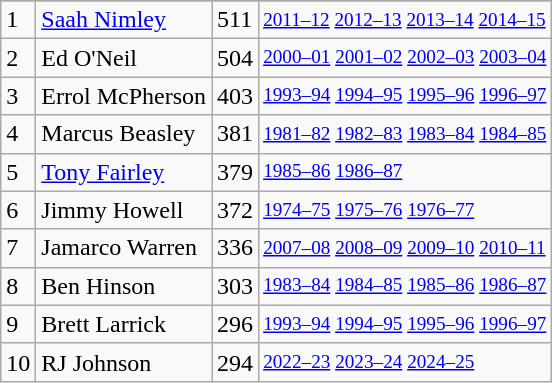<table class="wikitable">
<tr>
</tr>
<tr>
<td>1</td>
<td><a href='#'>Saah Nimley</a></td>
<td>511</td>
<td style="font-size:80%;"><a href='#'>2011–12</a> <a href='#'>2012–13</a> <a href='#'>2013–14</a> <a href='#'>2014–15</a></td>
</tr>
<tr>
<td>2</td>
<td>Ed O'Neil</td>
<td>504</td>
<td style="font-size:80%;"><a href='#'>2000–01</a> <a href='#'>2001–02</a> <a href='#'>2002–03</a> <a href='#'>2003–04</a></td>
</tr>
<tr>
<td>3</td>
<td>Errol McPherson</td>
<td>403</td>
<td style="font-size:80%;"><a href='#'>1993–94</a> <a href='#'>1994–95</a> <a href='#'>1995–96</a> <a href='#'>1996–97</a></td>
</tr>
<tr>
<td>4</td>
<td>Marcus Beasley</td>
<td>381</td>
<td style="font-size:80%;"><a href='#'>1981–82</a> <a href='#'>1982–83</a> <a href='#'>1983–84</a> <a href='#'>1984–85</a></td>
</tr>
<tr>
<td>5</td>
<td><a href='#'>Tony Fairley</a></td>
<td>379</td>
<td style="font-size:80%;"><a href='#'>1985–86</a> <a href='#'>1986–87</a></td>
</tr>
<tr>
<td>6</td>
<td>Jimmy Howell</td>
<td>372</td>
<td style="font-size:80%;"><a href='#'>1974–75</a> <a href='#'>1975–76</a> <a href='#'>1976–77</a></td>
</tr>
<tr>
<td>7</td>
<td>Jamarco Warren</td>
<td>336</td>
<td style="font-size:80%;"><a href='#'>2007–08</a> <a href='#'>2008–09</a> <a href='#'>2009–10</a> <a href='#'>2010–11</a></td>
</tr>
<tr>
<td>8</td>
<td>Ben Hinson</td>
<td>303</td>
<td style="font-size:80%;"><a href='#'>1983–84</a> <a href='#'>1984–85</a> <a href='#'>1985–86</a> <a href='#'>1986–87</a></td>
</tr>
<tr>
<td>9</td>
<td>Brett Larrick</td>
<td>296</td>
<td style="font-size:80%;"><a href='#'>1993–94</a> <a href='#'>1994–95</a> <a href='#'>1995–96</a> <a href='#'>1996–97</a></td>
</tr>
<tr>
<td>10</td>
<td>RJ Johnson</td>
<td>294</td>
<td style="font-size:80%;"><a href='#'>2022–23</a> <a href='#'>2023–24</a> <a href='#'>2024–25</a></td>
</tr>
</table>
